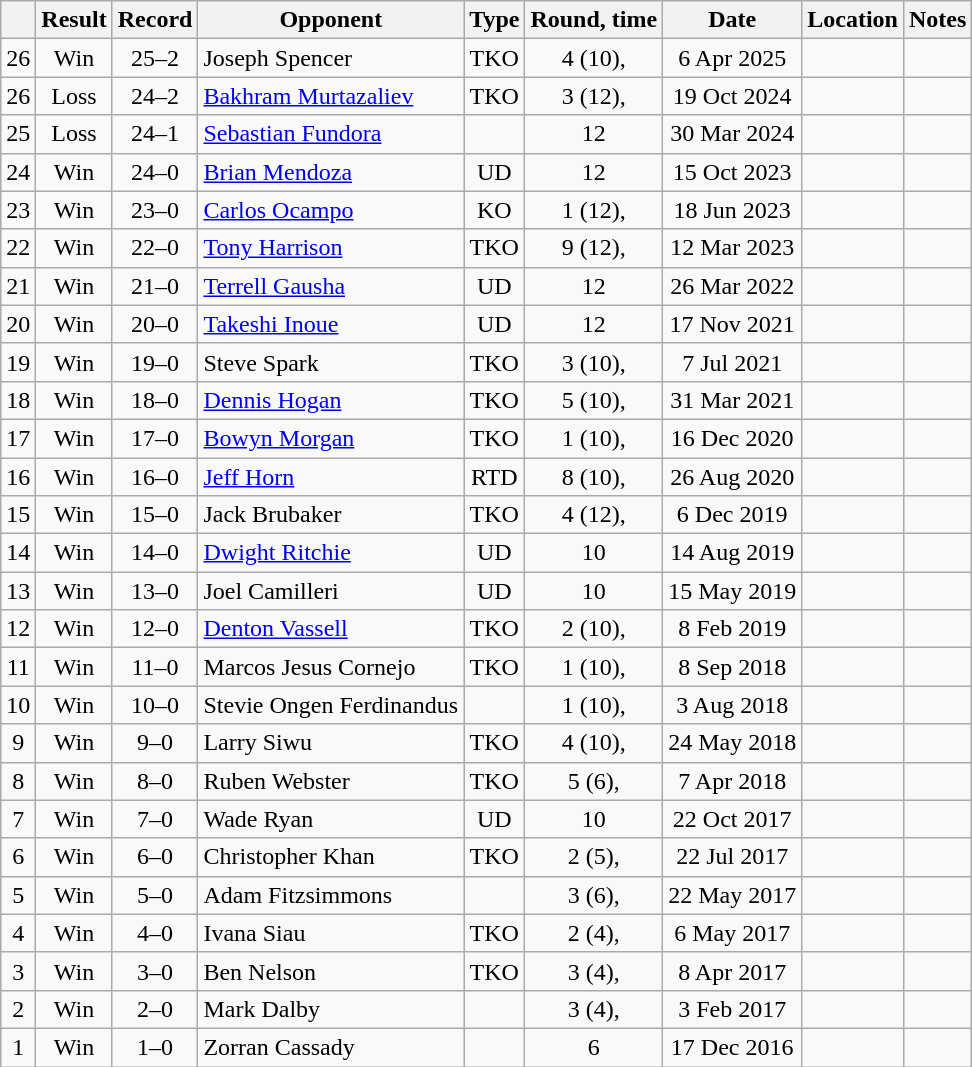<table class="wikitable" style="text-align:center">
<tr>
<th></th>
<th>Result</th>
<th>Record</th>
<th>Opponent</th>
<th>Type</th>
<th>Round, time</th>
<th>Date</th>
<th>Location</th>
<th>Notes</th>
</tr>
<tr>
<td>26</td>
<td>Win</td>
<td>25–2</td>
<td align="left">Joseph Spencer</td>
<td>TKO</td>
<td>4 (10), </td>
<td>6 Apr 2025</td>
<td align="left"></td>
<td align="left"></td>
</tr>
<tr>
<td>26</td>
<td>Loss</td>
<td>24–2</td>
<td align="left"><a href='#'>Bakhram Murtazaliev</a></td>
<td>TKO</td>
<td>3 (12), </td>
<td>19 Oct 2024</td>
<td align="left"></td>
<td align="left"></td>
</tr>
<tr>
<td>25</td>
<td>Loss</td>
<td>24–1</td>
<td align="left"><a href='#'>Sebastian Fundora</a></td>
<td></td>
<td>12</td>
<td>30 Mar 2024</td>
<td align="left"></td>
<td align="left"></td>
</tr>
<tr>
<td>24</td>
<td>Win</td>
<td>24–0</td>
<td align="left"><a href='#'>Brian Mendoza</a></td>
<td>UD</td>
<td>12</td>
<td>15 Oct 2023</td>
<td align="left"></td>
<td align="left"></td>
</tr>
<tr>
<td>23</td>
<td>Win</td>
<td>23–0</td>
<td align="left"><a href='#'>Carlos Ocampo</a></td>
<td>KO</td>
<td>1 (12), </td>
<td>18 Jun 2023</td>
<td align="left"></td>
<td align="left"></td>
</tr>
<tr>
<td>22</td>
<td>Win</td>
<td>22–0</td>
<td align="left"><a href='#'>Tony Harrison</a></td>
<td>TKO</td>
<td>9 (12), </td>
<td>12 Mar 2023</td>
<td align="left"></td>
<td align="left"></td>
</tr>
<tr>
<td>21</td>
<td>Win</td>
<td>21–0</td>
<td align="left"><a href='#'>Terrell Gausha</a></td>
<td>UD</td>
<td>12</td>
<td>26 Mar 2022</td>
<td align="left"></td>
<td align="left"></td>
</tr>
<tr>
<td>20</td>
<td>Win</td>
<td>20–0</td>
<td align="left"><a href='#'>Takeshi Inoue</a></td>
<td>UD</td>
<td>12</td>
<td>17 Nov 2021</td>
<td align="left"></td>
<td align="left"></td>
</tr>
<tr>
<td>19</td>
<td>Win</td>
<td>19–0</td>
<td align="left">Steve Spark</td>
<td>TKO</td>
<td>3 (10), </td>
<td>7 Jul 2021</td>
<td align="left"></td>
<td align="left"></td>
</tr>
<tr>
<td>18</td>
<td>Win</td>
<td>18–0</td>
<td align="left"><a href='#'>Dennis Hogan</a></td>
<td>TKO</td>
<td>5 (10), </td>
<td>31 Mar 2021</td>
<td align="left"></td>
<td align="left"></td>
</tr>
<tr>
<td>17</td>
<td>Win</td>
<td>17–0</td>
<td align="left"><a href='#'>Bowyn Morgan</a></td>
<td>TKO</td>
<td>1 (10), </td>
<td>16 Dec 2020</td>
<td align="left"></td>
<td align="left"></td>
</tr>
<tr>
<td>16</td>
<td>Win</td>
<td>16–0</td>
<td align="left"><a href='#'>Jeff Horn</a></td>
<td>RTD</td>
<td>8 (10), </td>
<td>26 Aug 2020</td>
<td align="left"></td>
<td align="left"></td>
</tr>
<tr>
<td>15</td>
<td>Win</td>
<td>15–0</td>
<td align="left">Jack Brubaker</td>
<td>TKO</td>
<td>4 (12), </td>
<td>6 Dec 2019</td>
<td align="left"></td>
<td align="left"></td>
</tr>
<tr>
<td>14</td>
<td>Win</td>
<td>14–0</td>
<td align="left"><a href='#'>Dwight Ritchie</a></td>
<td>UD</td>
<td>10</td>
<td>14 Aug 2019</td>
<td align="left"></td>
<td align="left"></td>
</tr>
<tr>
<td>13</td>
<td>Win</td>
<td>13–0</td>
<td align="left">Joel Camilleri</td>
<td>UD</td>
<td>10</td>
<td>15 May 2019</td>
<td align="left"></td>
<td align="left"></td>
</tr>
<tr>
<td>12</td>
<td>Win</td>
<td>12–0</td>
<td align="left"><a href='#'>Denton Vassell</a></td>
<td>TKO</td>
<td>2 (10), </td>
<td>8 Feb 2019</td>
<td align="left"></td>
<td align="left"></td>
</tr>
<tr>
<td>11</td>
<td>Win</td>
<td>11–0</td>
<td align="left">Marcos Jesus Cornejo</td>
<td>TKO</td>
<td>1 (10), </td>
<td>8 Sep 2018</td>
<td align="left"></td>
<td></td>
</tr>
<tr>
<td>10</td>
<td>Win</td>
<td>10–0</td>
<td align="left">Stevie Ongen Ferdinandus</td>
<td></td>
<td>1 (10), </td>
<td>3 Aug 2018</td>
<td align="left"></td>
<td align="left"></td>
</tr>
<tr>
<td>9</td>
<td>Win</td>
<td>9–0</td>
<td align="left">Larry Siwu</td>
<td>TKO</td>
<td>4 (10), </td>
<td>24 May 2018</td>
<td align="left"></td>
<td align="left"></td>
</tr>
<tr>
<td>8</td>
<td>Win</td>
<td>8–0</td>
<td align="left">Ruben Webster</td>
<td>TKO</td>
<td>5 (6), </td>
<td>7 Apr 2018</td>
<td align="left"></td>
<td></td>
</tr>
<tr>
<td>7</td>
<td>Win</td>
<td>7–0</td>
<td align="left">Wade Ryan</td>
<td>UD</td>
<td>10</td>
<td>22 Oct 2017</td>
<td align="left"></td>
<td align="left"></td>
</tr>
<tr>
<td>6</td>
<td>Win</td>
<td>6–0</td>
<td align="left">Christopher Khan</td>
<td>TKO</td>
<td>2 (5), </td>
<td>22 Jul 2017</td>
<td align="left"></td>
<td></td>
</tr>
<tr>
<td>5</td>
<td>Win</td>
<td>5–0</td>
<td align="left">Adam Fitzsimmons</td>
<td></td>
<td>3 (6), </td>
<td>22 May 2017</td>
<td align="left"></td>
<td></td>
</tr>
<tr>
<td>4</td>
<td>Win</td>
<td>4–0</td>
<td align="left">Ivana Siau</td>
<td>TKO</td>
<td>2 (4), </td>
<td>6 May 2017</td>
<td align="left"></td>
<td></td>
</tr>
<tr>
<td>3</td>
<td>Win</td>
<td>3–0</td>
<td align="left">Ben Nelson</td>
<td>TKO</td>
<td>3 (4), </td>
<td>8 Apr 2017</td>
<td align="left"></td>
<td></td>
</tr>
<tr>
<td>2</td>
<td>Win</td>
<td>2–0</td>
<td align="left">Mark Dalby</td>
<td></td>
<td>3 (4), </td>
<td>3 Feb 2017</td>
<td align="left"></td>
<td></td>
</tr>
<tr>
<td>1</td>
<td>Win</td>
<td>1–0</td>
<td align="left">Zorran Cassady</td>
<td></td>
<td>6</td>
<td>17 Dec 2016</td>
<td align="left"></td>
<td></td>
</tr>
</table>
